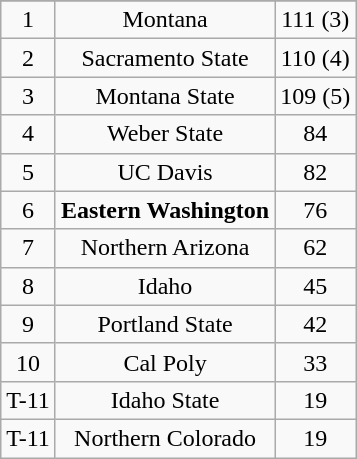<table class="wikitable" style="display: inline-table;">
<tr align="center">
</tr>
<tr align="center">
<td>1</td>
<td>Montana</td>
<td>111 (3)</td>
</tr>
<tr align="center">
<td>2</td>
<td>Sacramento State</td>
<td>110 (4)</td>
</tr>
<tr align="center">
<td>3</td>
<td>Montana State</td>
<td>109 (5)</td>
</tr>
<tr align="center">
<td>4</td>
<td>Weber State</td>
<td>84</td>
</tr>
<tr align="center">
<td>5</td>
<td>UC Davis</td>
<td>82</td>
</tr>
<tr align="center">
<td>6</td>
<td><strong>Eastern Washington</strong></td>
<td>76</td>
</tr>
<tr align="center">
<td>7</td>
<td>Northern Arizona</td>
<td>62</td>
</tr>
<tr align="center">
<td>8</td>
<td>Idaho</td>
<td>45</td>
</tr>
<tr align="center">
<td>9</td>
<td>Portland State</td>
<td>42</td>
</tr>
<tr align="center">
<td>10</td>
<td>Cal Poly</td>
<td>33</td>
</tr>
<tr align="center">
<td>T-11</td>
<td>Idaho State</td>
<td>19</td>
</tr>
<tr align="center">
<td>T-11</td>
<td>Northern Colorado</td>
<td>19</td>
</tr>
</table>
